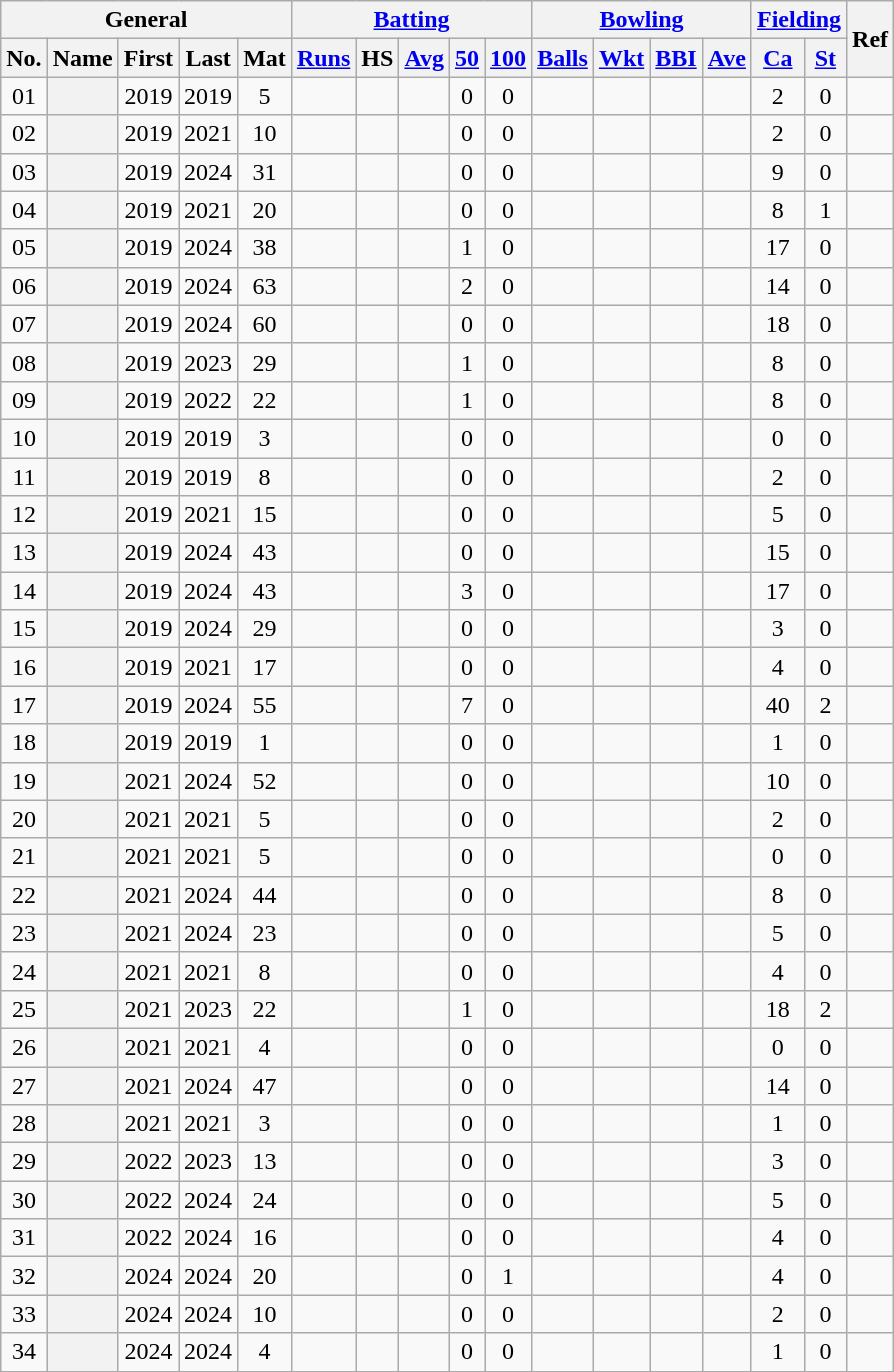<table class="wikitable plainrowheaders sortable">
<tr align="center">
<th scope="col" colspan=5 class="unsortable">General</th>
<th scope="col" colspan=5 class="unsortable"><a href='#'>Batting</a></th>
<th scope="col" colspan=4 class="unsortable"><a href='#'>Bowling</a></th>
<th scope="col" colspan=2 class="unsortable"><a href='#'>Fielding</a></th>
<th scope="col" rowspan=2 class="unsortable">Ref</th>
</tr>
<tr align="center">
<th scope="col">No.</th>
<th scope="col">Name</th>
<th scope="col">First</th>
<th scope="col">Last</th>
<th scope="col">Mat</th>
<th scope="col"><a href='#'>Runs</a></th>
<th scope="col">HS</th>
<th scope="col"><a href='#'>Avg</a></th>
<th scope="col"><a href='#'>50</a></th>
<th scope="col"><a href='#'>100</a></th>
<th scope="col"><a href='#'>Balls</a></th>
<th scope="col"><a href='#'>Wkt</a></th>
<th scope="col"><a href='#'>BBI</a></th>
<th scope="col"><a href='#'>Ave</a></th>
<th scope="col"><a href='#'>Ca</a></th>
<th scope="col"><a href='#'>St</a></th>
</tr>
<tr align="center">
<td><span>0</span>1</td>
<th scope="row" align="left"></th>
<td>2019</td>
<td>2019</td>
<td>5</td>
<td></td>
<td></td>
<td></td>
<td>0</td>
<td>0</td>
<td></td>
<td></td>
<td></td>
<td></td>
<td>2</td>
<td>0</td>
<td></td>
</tr>
<tr align="center">
<td><span>0</span>2</td>
<th scope="row" align="left"></th>
<td>2019</td>
<td>2021</td>
<td>10</td>
<td></td>
<td></td>
<td></td>
<td>0</td>
<td>0</td>
<td></td>
<td></td>
<td></td>
<td></td>
<td>2</td>
<td>0</td>
<td></td>
</tr>
<tr align="center">
<td><span>0</span>3</td>
<th scope="row" align="left"></th>
<td>2019</td>
<td>2024</td>
<td>31</td>
<td></td>
<td></td>
<td></td>
<td>0</td>
<td>0</td>
<td></td>
<td></td>
<td></td>
<td></td>
<td>9</td>
<td>0</td>
<td></td>
</tr>
<tr align="center">
<td><span>0</span>4</td>
<th scope="row" align="left"></th>
<td>2019</td>
<td>2021</td>
<td>20</td>
<td></td>
<td></td>
<td></td>
<td>0</td>
<td>0</td>
<td></td>
<td></td>
<td></td>
<td></td>
<td>8</td>
<td>1</td>
<td></td>
</tr>
<tr align="center">
<td><span>0</span>5</td>
<th scope="row" align="left"></th>
<td>2019</td>
<td>2024</td>
<td>38</td>
<td></td>
<td></td>
<td></td>
<td>1</td>
<td>0</td>
<td></td>
<td></td>
<td></td>
<td></td>
<td>17</td>
<td>0</td>
<td></td>
</tr>
<tr align="center">
<td><span>0</span>6</td>
<th scope="row" align="left"></th>
<td>2019</td>
<td>2024</td>
<td>63</td>
<td></td>
<td></td>
<td></td>
<td>2</td>
<td>0</td>
<td></td>
<td></td>
<td></td>
<td></td>
<td>14</td>
<td>0</td>
<td></td>
</tr>
<tr align="center">
<td><span>0</span>7</td>
<th scope="row" align="left"></th>
<td>2019</td>
<td>2024</td>
<td>60</td>
<td></td>
<td></td>
<td></td>
<td>0</td>
<td>0</td>
<td></td>
<td></td>
<td></td>
<td></td>
<td>18</td>
<td>0</td>
<td></td>
</tr>
<tr align="center">
<td><span>0</span>8</td>
<th scope="row" align="left"></th>
<td>2019</td>
<td>2023</td>
<td>29</td>
<td></td>
<td></td>
<td></td>
<td>1</td>
<td>0</td>
<td></td>
<td></td>
<td></td>
<td></td>
<td>8</td>
<td>0</td>
<td></td>
</tr>
<tr align="center">
<td><span>0</span>9</td>
<th scope="row" align="left"></th>
<td>2019</td>
<td>2022</td>
<td>22</td>
<td></td>
<td></td>
<td></td>
<td>1</td>
<td>0</td>
<td></td>
<td></td>
<td></td>
<td></td>
<td>8</td>
<td>0</td>
<td></td>
</tr>
<tr align="center">
<td>10</td>
<th scope="row" align="left"></th>
<td>2019</td>
<td>2019</td>
<td>3</td>
<td></td>
<td></td>
<td></td>
<td>0</td>
<td>0</td>
<td></td>
<td></td>
<td></td>
<td></td>
<td>0</td>
<td>0</td>
<td></td>
</tr>
<tr align="center">
<td>11</td>
<th scope="row" align="left"></th>
<td>2019</td>
<td>2019</td>
<td>8</td>
<td></td>
<td></td>
<td></td>
<td>0</td>
<td>0</td>
<td></td>
<td></td>
<td></td>
<td></td>
<td>2</td>
<td>0</td>
<td></td>
</tr>
<tr align="center">
<td>12</td>
<th scope="row" align="left"></th>
<td>2019</td>
<td>2021</td>
<td>15</td>
<td></td>
<td></td>
<td></td>
<td>0</td>
<td>0</td>
<td></td>
<td></td>
<td></td>
<td></td>
<td>5</td>
<td>0</td>
<td></td>
</tr>
<tr align="center">
<td>13</td>
<th scope="row" align="left"></th>
<td>2019</td>
<td>2024</td>
<td>43</td>
<td></td>
<td></td>
<td></td>
<td>0</td>
<td>0</td>
<td></td>
<td></td>
<td></td>
<td></td>
<td>15</td>
<td>0</td>
<td></td>
</tr>
<tr align="center">
<td>14</td>
<th scope="row" align="left"></th>
<td>2019</td>
<td>2024</td>
<td>43</td>
<td></td>
<td></td>
<td></td>
<td>3</td>
<td>0</td>
<td></td>
<td></td>
<td></td>
<td></td>
<td>17</td>
<td>0</td>
<td></td>
</tr>
<tr align="center">
<td>15</td>
<th scope="row" align="left"></th>
<td>2019</td>
<td>2024</td>
<td>29</td>
<td></td>
<td></td>
<td></td>
<td>0</td>
<td>0</td>
<td></td>
<td></td>
<td></td>
<td></td>
<td>3</td>
<td>0</td>
<td></td>
</tr>
<tr align="center">
<td>16</td>
<th scope="row" align="left"></th>
<td>2019</td>
<td>2021</td>
<td>17</td>
<td></td>
<td></td>
<td></td>
<td>0</td>
<td>0</td>
<td></td>
<td></td>
<td></td>
<td></td>
<td>4</td>
<td>0</td>
<td></td>
</tr>
<tr align="center">
<td>17</td>
<th scope="row" align="left"></th>
<td>2019</td>
<td>2024</td>
<td>55</td>
<td></td>
<td></td>
<td></td>
<td>7</td>
<td>0</td>
<td></td>
<td></td>
<td></td>
<td></td>
<td>40</td>
<td>2</td>
<td></td>
</tr>
<tr align="center">
<td>18</td>
<th scope="row" align="left"></th>
<td>2019</td>
<td>2019</td>
<td>1</td>
<td></td>
<td></td>
<td></td>
<td>0</td>
<td>0</td>
<td></td>
<td></td>
<td></td>
<td></td>
<td>1</td>
<td>0</td>
<td></td>
</tr>
<tr align="center">
<td>19</td>
<th scope="row" align="left"></th>
<td>2021</td>
<td>2024</td>
<td>52</td>
<td></td>
<td></td>
<td></td>
<td>0</td>
<td>0</td>
<td></td>
<td></td>
<td></td>
<td></td>
<td>10</td>
<td>0</td>
<td></td>
</tr>
<tr align="center">
<td>20</td>
<th scope="row" align="left"></th>
<td>2021</td>
<td>2021</td>
<td>5</td>
<td></td>
<td></td>
<td></td>
<td>0</td>
<td>0</td>
<td></td>
<td></td>
<td></td>
<td></td>
<td>2</td>
<td>0</td>
<td></td>
</tr>
<tr align="center">
<td>21</td>
<th scope="row" align="left"></th>
<td>2021</td>
<td>2021</td>
<td>5</td>
<td></td>
<td></td>
<td></td>
<td>0</td>
<td>0</td>
<td></td>
<td></td>
<td></td>
<td></td>
<td>0</td>
<td>0</td>
<td></td>
</tr>
<tr align="center">
<td>22</td>
<th scope="row" align="left"></th>
<td>2021</td>
<td>2024</td>
<td>44</td>
<td></td>
<td></td>
<td></td>
<td>0</td>
<td>0</td>
<td></td>
<td></td>
<td></td>
<td></td>
<td>8</td>
<td>0</td>
<td></td>
</tr>
<tr align="center">
<td>23</td>
<th scope="row" align="left"></th>
<td>2021</td>
<td>2024</td>
<td>23</td>
<td></td>
<td></td>
<td></td>
<td>0</td>
<td>0</td>
<td></td>
<td></td>
<td></td>
<td></td>
<td>5</td>
<td>0</td>
<td></td>
</tr>
<tr align="center">
<td>24</td>
<th scope="row" align="left"></th>
<td>2021</td>
<td>2021</td>
<td>8</td>
<td></td>
<td></td>
<td></td>
<td>0</td>
<td>0</td>
<td></td>
<td></td>
<td></td>
<td></td>
<td>4</td>
<td>0</td>
<td></td>
</tr>
<tr align="center">
<td>25</td>
<th scope="row" align="left"></th>
<td>2021</td>
<td>2023</td>
<td>22</td>
<td></td>
<td></td>
<td></td>
<td>1</td>
<td>0</td>
<td></td>
<td></td>
<td></td>
<td></td>
<td>18</td>
<td>2</td>
<td></td>
</tr>
<tr align="center">
<td>26</td>
<th scope="row" align="left"></th>
<td>2021</td>
<td>2021</td>
<td>4</td>
<td></td>
<td></td>
<td></td>
<td>0</td>
<td>0</td>
<td></td>
<td></td>
<td></td>
<td></td>
<td>0</td>
<td>0</td>
<td></td>
</tr>
<tr align="center">
<td>27</td>
<th scope="row" align="left"></th>
<td>2021</td>
<td>2024</td>
<td>47</td>
<td></td>
<td></td>
<td></td>
<td>0</td>
<td>0</td>
<td></td>
<td></td>
<td></td>
<td></td>
<td>14</td>
<td>0</td>
<td></td>
</tr>
<tr align="center">
<td>28</td>
<th scope="row" align="left"></th>
<td>2021</td>
<td>2021</td>
<td>3</td>
<td></td>
<td></td>
<td></td>
<td>0</td>
<td>0</td>
<td></td>
<td></td>
<td></td>
<td></td>
<td>1</td>
<td>0</td>
<td></td>
</tr>
<tr align="center">
<td>29</td>
<th scope="row" align="left"></th>
<td>2022</td>
<td>2023</td>
<td>13</td>
<td></td>
<td></td>
<td></td>
<td>0</td>
<td>0</td>
<td></td>
<td></td>
<td></td>
<td></td>
<td>3</td>
<td>0</td>
<td></td>
</tr>
<tr align="center">
<td>30</td>
<th scope="row" align="left"></th>
<td>2022</td>
<td>2024</td>
<td>24</td>
<td></td>
<td></td>
<td></td>
<td>0</td>
<td>0</td>
<td></td>
<td></td>
<td></td>
<td></td>
<td>5</td>
<td>0</td>
<td></td>
</tr>
<tr align="center">
<td>31</td>
<th scope="row" align="left"></th>
<td>2022</td>
<td>2024</td>
<td>16</td>
<td></td>
<td></td>
<td></td>
<td>0</td>
<td>0</td>
<td></td>
<td></td>
<td></td>
<td></td>
<td>4</td>
<td>0</td>
<td></td>
</tr>
<tr align="center">
<td>32</td>
<th scope="row" align="left"></th>
<td>2024</td>
<td>2024</td>
<td>20</td>
<td></td>
<td></td>
<td></td>
<td>0</td>
<td>1</td>
<td></td>
<td></td>
<td></td>
<td></td>
<td>4</td>
<td>0</td>
<td></td>
</tr>
<tr align="center">
<td>33</td>
<th scope="row" align="left"></th>
<td>2024</td>
<td>2024</td>
<td>10</td>
<td></td>
<td></td>
<td></td>
<td>0</td>
<td>0</td>
<td></td>
<td></td>
<td></td>
<td></td>
<td>2</td>
<td>0</td>
<td></td>
</tr>
<tr align="center">
<td>34</td>
<th scope="row" align="left"></th>
<td>2024</td>
<td>2024</td>
<td>4</td>
<td></td>
<td></td>
<td></td>
<td>0</td>
<td>0</td>
<td></td>
<td></td>
<td></td>
<td></td>
<td>1</td>
<td>0</td>
<td></td>
</tr>
</table>
